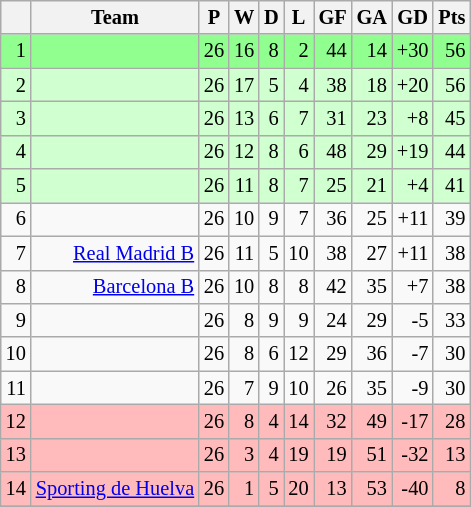<table class="wikitable sortable col2izq" style="text-align: right; font-size: 85%">
<tr>
<th></th>
<th>Team</th>
<th>P</th>
<th>W</th>
<th>D</th>
<th>L</th>
<th>GF</th>
<th>GA</th>
<th>GD</th>
<th>Pts</th>
</tr>
<tr style="background:#90ff90;">
<td>1</td>
<td></td>
<td>26</td>
<td>16</td>
<td>8</td>
<td>2</td>
<td>44</td>
<td>14</td>
<td>+30</td>
<td>56</td>
</tr>
<tr style="background:#D0FFD0;">
<td>2</td>
<td></td>
<td>26</td>
<td>17</td>
<td>5</td>
<td>4</td>
<td>38</td>
<td>18</td>
<td>+20</td>
<td>56</td>
</tr>
<tr style="background:#D0FFD0;">
<td>3</td>
<td></td>
<td>26</td>
<td>13</td>
<td>6</td>
<td>7</td>
<td>31</td>
<td>23</td>
<td>+8</td>
<td>45</td>
</tr>
<tr style="background:#D0FFD0;">
<td>4</td>
<td></td>
<td>26</td>
<td>12</td>
<td>8</td>
<td>6</td>
<td>48</td>
<td>29</td>
<td>+19</td>
<td>44</td>
</tr>
<tr style="background:#D0FFD0;">
<td>5</td>
<td></td>
<td>26</td>
<td>11</td>
<td>8</td>
<td>7</td>
<td>25</td>
<td>21</td>
<td>+4</td>
<td>41</td>
</tr>
<tr>
<td>6</td>
<td></td>
<td>26</td>
<td>10</td>
<td>9</td>
<td>7</td>
<td>36</td>
<td>25</td>
<td>+11</td>
<td>39</td>
</tr>
<tr>
<td>7</td>
<td {{nowrap><a href='#'>Real Madrid B</a></td>
<td>26</td>
<td>11</td>
<td>5</td>
<td>10</td>
<td>38</td>
<td>27</td>
<td>+11</td>
<td>38</td>
</tr>
<tr>
<td>8</td>
<td {{nowrap><a href='#'>Barcelona B</a></td>
<td>26</td>
<td>10</td>
<td>8</td>
<td>8</td>
<td>42</td>
<td>35</td>
<td>+7</td>
<td>38</td>
</tr>
<tr>
<td>9</td>
<td></td>
<td>26</td>
<td>8</td>
<td>9</td>
<td>9</td>
<td>24</td>
<td>29</td>
<td>-5</td>
<td>33</td>
</tr>
<tr>
<td>10</td>
<td></td>
<td>26</td>
<td>8</td>
<td>6</td>
<td>12</td>
<td>29</td>
<td>36</td>
<td>-7</td>
<td>30</td>
</tr>
<tr>
<td>11</td>
<td></td>
<td>26</td>
<td>7</td>
<td>9</td>
<td>10</td>
<td>26</td>
<td>35</td>
<td>-9</td>
<td>30</td>
</tr>
<tr style="background:#FFBBBB;">
<td>12</td>
<td></td>
<td>26</td>
<td>8</td>
<td>4</td>
<td>14</td>
<td>32</td>
<td>49</td>
<td>-17</td>
<td>28</td>
</tr>
<tr style="background:#FFBBBB;">
<td>13</td>
<td></td>
<td>26</td>
<td>3</td>
<td>4</td>
<td>19</td>
<td>19</td>
<td>51</td>
<td>-32</td>
<td>13</td>
</tr>
<tr style="background:#FFBBBB;">
<td>14</td>
<td {{nowrap><a href='#'>Sporting de Huelva</a></td>
<td>26</td>
<td>1</td>
<td>5</td>
<td>20</td>
<td>13</td>
<td>53</td>
<td>-40</td>
<td>8</td>
</tr>
<tr style="background:#FFBBBB;">
</tr>
</table>
